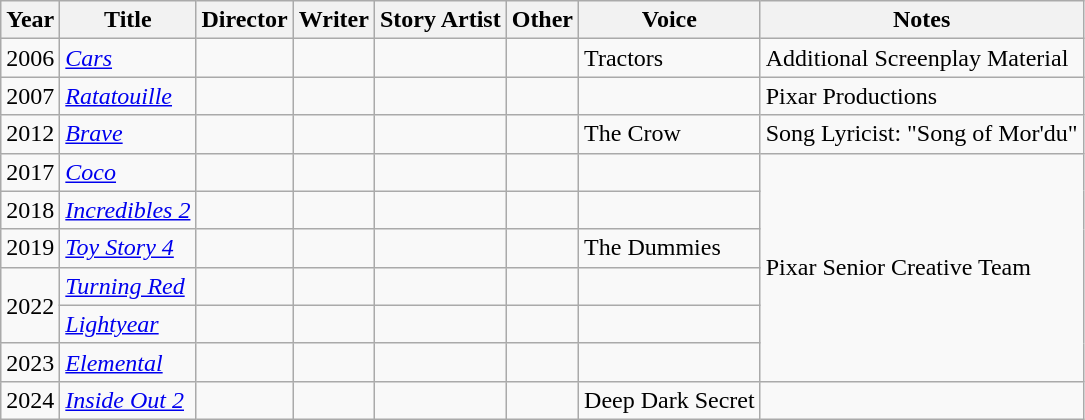<table class="wikitable">
<tr>
<th>Year</th>
<th>Title</th>
<th>Director</th>
<th>Writer</th>
<th>Story Artist</th>
<th>Other</th>
<th>Voice</th>
<th>Notes</th>
</tr>
<tr>
<td>2006</td>
<td><em><a href='#'>Cars</a></em></td>
<td></td>
<td></td>
<td></td>
<td></td>
<td>Tractors</td>
<td>Additional Screenplay Material</td>
</tr>
<tr>
<td>2007</td>
<td><em><a href='#'>Ratatouille</a></em></td>
<td></td>
<td></td>
<td></td>
<td></td>
<td></td>
<td>Pixar Productions</td>
</tr>
<tr>
<td>2012</td>
<td><em><a href='#'>Brave</a></em></td>
<td></td>
<td></td>
<td></td>
<td></td>
<td>The Crow</td>
<td>Song Lyricist: "Song of Mor'du"</td>
</tr>
<tr>
<td>2017</td>
<td><em><a href='#'>Coco</a></em></td>
<td></td>
<td></td>
<td></td>
<td></td>
<td></td>
<td rowspan=6>Pixar Senior Creative Team</td>
</tr>
<tr>
<td>2018</td>
<td><em><a href='#'>Incredibles 2</a></em></td>
<td></td>
<td></td>
<td></td>
<td></td>
<td></td>
</tr>
<tr>
<td>2019</td>
<td><em><a href='#'>Toy Story 4</a></em></td>
<td></td>
<td></td>
<td></td>
<td></td>
<td>The Dummies</td>
</tr>
<tr>
<td rowspan=2>2022</td>
<td><em><a href='#'>Turning Red</a></em></td>
<td></td>
<td></td>
<td></td>
<td></td>
<td></td>
</tr>
<tr>
<td><em><a href='#'>Lightyear</a></em></td>
<td></td>
<td></td>
<td></td>
<td></td>
<td></td>
</tr>
<tr>
<td>2023</td>
<td><em><a href='#'>Elemental</a></em></td>
<td></td>
<td></td>
<td></td>
<td></td>
<td></td>
</tr>
<tr>
<td>2024</td>
<td><em><a href='#'>Inside Out 2</a></em></td>
<td></td>
<td></td>
<td></td>
<td></td>
<td>Deep Dark Secret</td>
<td></td>
</tr>
</table>
